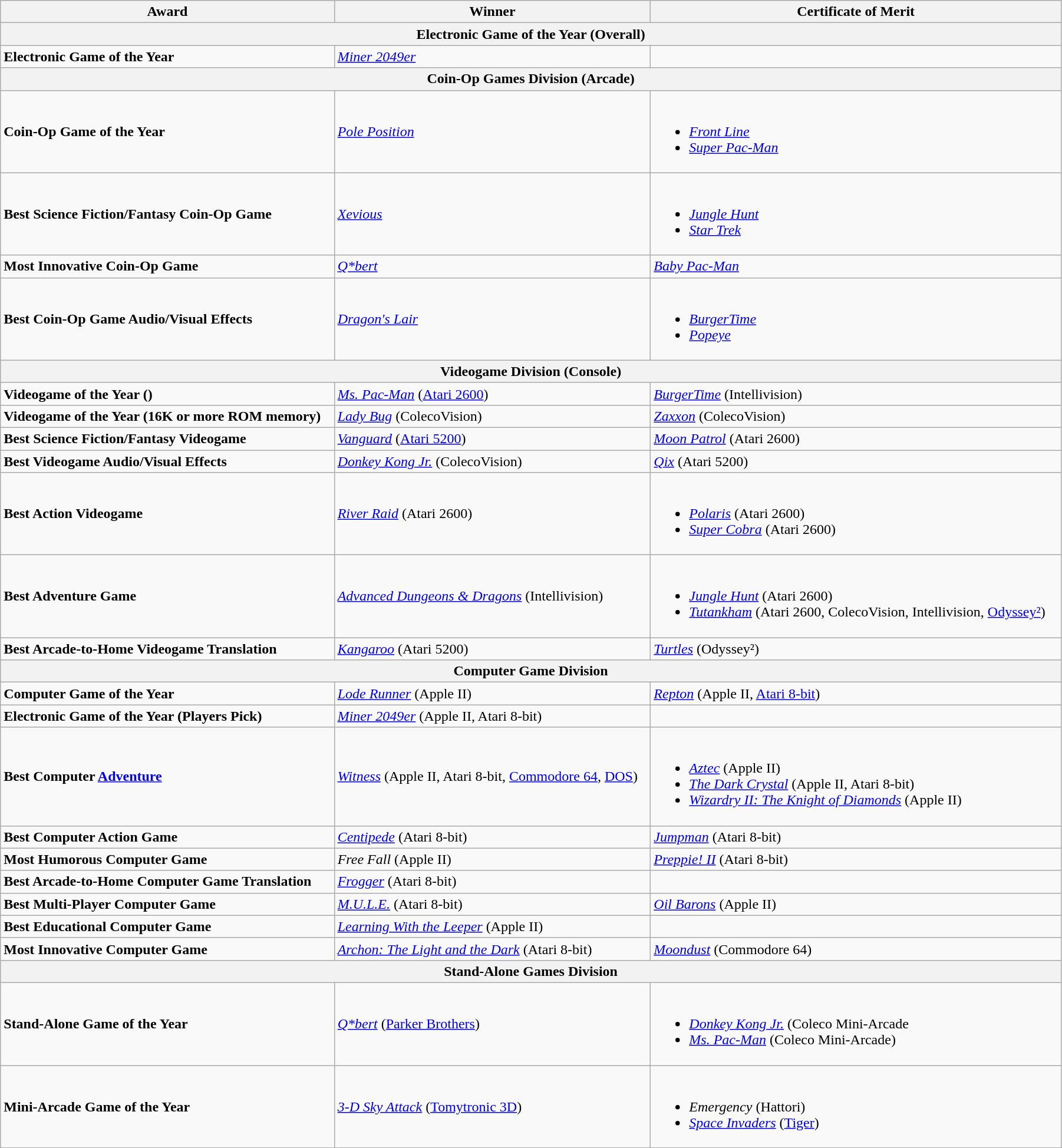<table class="wikitable" width="95%">
<tr>
<th>Award</th>
<th>Winner</th>
<th>Certificate of Merit</th>
</tr>
<tr>
<th colspan="3"><strong>Electronic Game of the Year</strong> (Overall)</th>
</tr>
<tr>
<td><strong>Electronic Game of the Year</strong></td>
<td><em><a href='#'>Miner 2049er</a></em></td>
<td></td>
</tr>
<tr>
<th colspan="3">Coin-Op Games Division (Arcade)</th>
</tr>
<tr>
<td><strong>Coin-Op Game of the Year</strong></td>
<td><em><a href='#'>Pole Position</a></em></td>
<td><br><ul><li><em><a href='#'>Front Line</a></em></li><li><em><a href='#'>Super Pac-Man</a></em></li></ul></td>
</tr>
<tr>
<td><strong>Best Science Fiction/Fantasy Coin-Op Game</strong></td>
<td><em><a href='#'>Xevious</a></em></td>
<td><br><ul><li><em><a href='#'>Jungle Hunt</a></em></li><li><em><a href='#'>Star Trek</a></em></li></ul></td>
</tr>
<tr>
<td><strong>Most Innovative Coin-Op Game</strong></td>
<td><em><a href='#'>Q*bert</a></em></td>
<td><em><a href='#'>Baby Pac-Man</a></em></td>
</tr>
<tr>
<td><strong>Best Coin-Op Game Audio/Visual Effects</strong></td>
<td><em><a href='#'>Dragon's Lair</a></em></td>
<td><br><ul><li><em><a href='#'>BurgerTime</a></em></li><li><em><a href='#'>Popeye</a></em></li></ul></td>
</tr>
<tr>
<th colspan="3">Videogame Division (Console)</th>
</tr>
<tr>
<td><strong>Videogame of the Year ()</strong></td>
<td><em><a href='#'>Ms. Pac-Man</a></em> (<a href='#'>Atari 2600</a>)</td>
<td><em><a href='#'>BurgerTime</a></em> (Intellivision)</td>
</tr>
<tr>
<td><strong>Videogame of the Year (16K or more ROM memory)</strong></td>
<td><em><a href='#'>Lady Bug</a></em> (ColecoVision)</td>
<td><em><a href='#'>Zaxxon</a></em> (ColecoVision)</td>
</tr>
<tr>
<td><strong>Best Science Fiction/Fantasy Videogame</strong></td>
<td><em><a href='#'>Vanguard</a></em> (<a href='#'>Atari 5200</a>)</td>
<td><em><a href='#'>Moon Patrol</a></em> (Atari 2600)</td>
</tr>
<tr>
<td><strong>Best Videogame Audio/Visual Effects</strong></td>
<td><em><a href='#'>Donkey Kong Jr.</a></em> (ColecoVision)</td>
<td><em><a href='#'>Qix</a></em> (Atari 5200)</td>
</tr>
<tr>
<td><strong>Best Action Videogame</strong></td>
<td><em><a href='#'>River Raid</a></em> (Atari 2600)</td>
<td><br><ul><li><em><a href='#'>Polaris</a></em> (Atari 2600)</li><li><em><a href='#'>Super Cobra</a></em> (Atari 2600)</li></ul></td>
</tr>
<tr>
<td><strong>Best Adventure Game</strong></td>
<td><em><a href='#'>Advanced Dungeons & Dragons</a></em> (Intellivision)</td>
<td><br><ul><li><em><a href='#'>Jungle Hunt</a></em> (Atari 2600)</li><li><em><a href='#'>Tutankham</a></em> (Atari 2600, ColecoVision, Intellivision, <a href='#'>Odyssey²</a>)</li></ul></td>
</tr>
<tr>
<td><strong>Best Arcade-to-Home Videogame Translation</strong></td>
<td><em><a href='#'>Kangaroo</a></em> (Atari 5200)</td>
<td><em><a href='#'>Turtles</a></em> (Odyssey²)</td>
</tr>
<tr>
<th colspan="3">Computer Game Division</th>
</tr>
<tr>
<td><strong>Computer Game of the Year</strong></td>
<td><em><a href='#'>Lode Runner</a></em> (Apple II)</td>
<td><em><a href='#'>Repton</a></em> (Apple II, <a href='#'>Atari 8-bit</a>)</td>
</tr>
<tr>
<td><strong>Electronic Game of the Year (Players Pick)</strong></td>
<td><em><a href='#'>Miner 2049er</a></em> (Apple II, Atari 8-bit)</td>
<td></td>
</tr>
<tr>
<td><strong>Best Computer <a href='#'>Adventure</a></strong></td>
<td><em><a href='#'>Witness</a></em> (Apple II, Atari 8-bit, <a href='#'>Commodore 64</a>, <a href='#'>DOS</a>)</td>
<td><br><ul><li><em><a href='#'>Aztec</a></em> (Apple II)</li><li><em><a href='#'>The Dark Crystal</a></em> (Apple II, Atari 8-bit)</li><li><em><a href='#'>Wizardry II: The Knight of Diamonds</a></em> (Apple II)</li></ul></td>
</tr>
<tr>
<td><strong>Best Computer Action Game</strong></td>
<td><em><a href='#'>Centipede</a></em> (Atari 8-bit)</td>
<td><em><a href='#'>Jumpman</a></em> (Atari 8-bit)</td>
</tr>
<tr>
<td><strong>Most Humorous Computer Game</strong></td>
<td><em>Free Fall</em> (Apple II)</td>
<td><em><a href='#'>Preppie! II</a></em> (Atari 8-bit)</td>
</tr>
<tr>
<td><strong>Best Arcade-to-Home Computer Game Translation</strong></td>
<td><em><a href='#'>Frogger</a></em> (Atari 8-bit)</td>
<td></td>
</tr>
<tr>
<td><strong>Best Multi-Player Computer Game</strong></td>
<td><em><a href='#'>M.U.L.E.</a></em> (Atari 8-bit)</td>
<td><em><a href='#'>Oil Barons</a></em> (Apple II)</td>
</tr>
<tr>
<td><strong>Best Educational Computer Game</strong></td>
<td><em><a href='#'>Learning With the Leeper</a></em> (Apple II)</td>
<td></td>
</tr>
<tr>
<td><strong>Most Innovative Computer Game</strong></td>
<td><em><a href='#'>Archon: The Light and the Dark</a></em> (Atari 8-bit)</td>
<td><em><a href='#'>Moondust</a></em> (Commodore 64)</td>
</tr>
<tr>
<th colspan="3">Stand-Alone Games Division</th>
</tr>
<tr>
<td><strong>Stand-Alone Game of the Year</strong></td>
<td><em><a href='#'>Q*bert</a></em> (<a href='#'>Parker Brothers</a>)</td>
<td><br><ul><li><em><a href='#'>Donkey Kong Jr.</a></em> (Coleco Mini-Arcade</li><li><em><a href='#'>Ms. Pac-Man</a></em> (Coleco Mini-Arcade)</li></ul></td>
</tr>
<tr>
<td><strong>Mini-Arcade Game of the Year</strong></td>
<td><em><a href='#'>3-D Sky Attack</a></em> (<a href='#'>Tomytronic 3D</a>)</td>
<td><br><ul><li><em>Emergency</em> (Hattori)</li><li><em><a href='#'>Space Invaders</a></em> (<a href='#'>Tiger</a>)</li></ul></td>
</tr>
</table>
